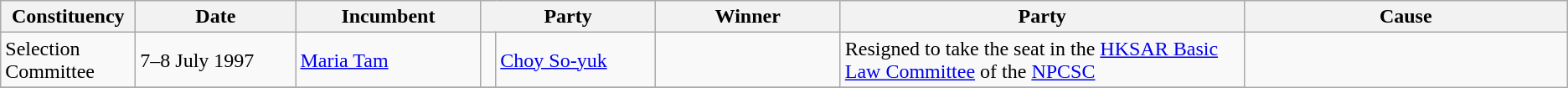<table class="wikitable">
<tr>
<th width=100px>Constituency</th>
<th width="120px">Date</th>
<th width=140px>Incumbent</th>
<th width=200px colspan=2>Party</th>
<th width=140px>Winner</th>
<th width=200px colspan=2>Party</th>
<th width=250px>Cause</th>
</tr>
<tr>
<td>Selection Committee</td>
<td>7–8 July 1997</td>
<td><a href='#'>Maria Tam</a></td>
<td></td>
<td><a href='#'>Choy So-yuk</a></td>
<td></td>
<td>Resigned to take the seat in the <a href='#'>HKSAR Basic Law Committee</a> of the <a href='#'>NPCSC</a></td>
</tr>
<tr>
</tr>
</table>
